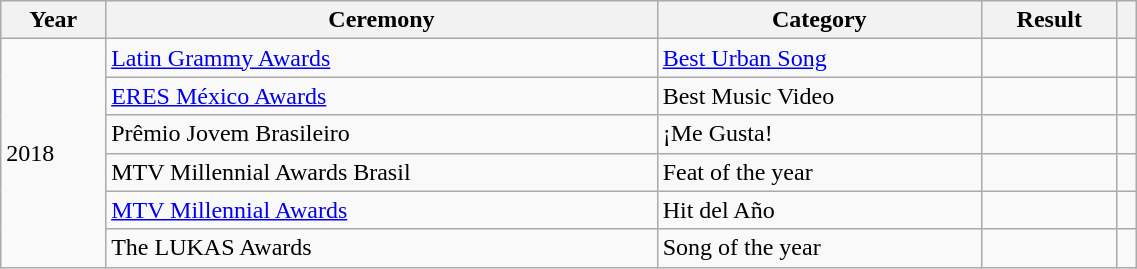<table class="wikitable sortable plainrowheaders" style="width: 60%;">
<tr>
<th scope="col">Year</th>
<th scope="col">Ceremony</th>
<th scope="col">Category</th>
<th scope="col">Result</th>
<th scope="col" class="unsortable"></th>
</tr>
<tr>
<td rowspan="6">2018</td>
<td><a href='#'>Latin Grammy Awards</a></td>
<td><a href='#'>Best Urban Song</a></td>
<td></td>
<td style="text-align:center;"></td>
</tr>
<tr>
<td><a href='#'>ERES México Awards</a></td>
<td>Best Music Video</td>
<td></td>
<td></td>
</tr>
<tr>
<td>Prêmio Jovem Brasileiro</td>
<td>¡Me Gusta!</td>
<td></td>
<td></td>
</tr>
<tr>
<td>MTV Millennial Awards Brasil</td>
<td>Feat of the year</td>
<td></td>
<td></td>
</tr>
<tr>
<td><a href='#'>MTV Millennial Awards</a></td>
<td>Hit del Año</td>
<td></td>
<td></td>
</tr>
<tr>
<td>The LUKAS Awards</td>
<td>Song of the year</td>
<td></td>
<td></td>
</tr>
</table>
